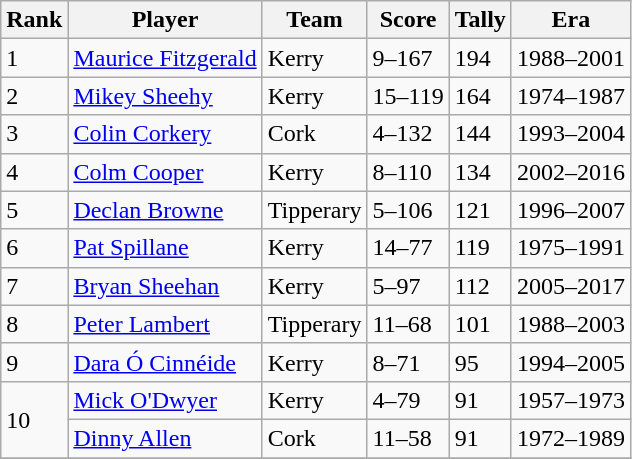<table class="wikitable">
<tr>
<th>Rank</th>
<th>Player</th>
<th>Team</th>
<th>Score</th>
<th>Tally</th>
<th>Era</th>
</tr>
<tr>
<td>1</td>
<td style="text-align:left;"><a href='#'>Maurice Fitzgerald</a></td>
<td>Kerry</td>
<td>9–167</td>
<td>194</td>
<td>1988–2001</td>
</tr>
<tr>
<td>2</td>
<td style="text-align:left;"><a href='#'>Mikey Sheehy</a></td>
<td>Kerry</td>
<td>15–119</td>
<td>164</td>
<td>1974–1987</td>
</tr>
<tr>
<td>3</td>
<td style="text-align:left;"><a href='#'>Colin Corkery</a></td>
<td>Cork</td>
<td>4–132</td>
<td>144</td>
<td>1993–2004</td>
</tr>
<tr>
<td>4</td>
<td style="text-align:left;"><a href='#'>Colm Cooper</a></td>
<td>Kerry</td>
<td>8–110</td>
<td>134</td>
<td>2002–2016</td>
</tr>
<tr>
<td>5</td>
<td style="text-align:left;"><a href='#'>Declan Browne</a></td>
<td>Tipperary</td>
<td>5–106</td>
<td>121</td>
<td>1996–2007</td>
</tr>
<tr>
<td>6</td>
<td style="text-align:left;"><a href='#'>Pat Spillane</a></td>
<td>Kerry</td>
<td>14–77</td>
<td>119</td>
<td>1975–1991</td>
</tr>
<tr>
<td>7</td>
<td style="text-align:left;"><a href='#'>Bryan Sheehan</a></td>
<td>Kerry</td>
<td>5–97</td>
<td>112</td>
<td>2005–2017</td>
</tr>
<tr>
<td>8</td>
<td style="text-align:left;"><a href='#'>Peter Lambert</a></td>
<td>Tipperary</td>
<td>11–68</td>
<td>101</td>
<td>1988–2003</td>
</tr>
<tr>
<td>9</td>
<td style="text-align:left;"><a href='#'>Dara Ó Cinnéide</a></td>
<td>Kerry</td>
<td>8–71</td>
<td>95</td>
<td>1994–2005</td>
</tr>
<tr>
<td rowspan=2>10</td>
<td style="text-align:left;"><a href='#'>Mick O'Dwyer</a></td>
<td>Kerry</td>
<td>4–79</td>
<td>91</td>
<td>1957–1973</td>
</tr>
<tr>
<td style="text-align:left;"><a href='#'>Dinny Allen</a></td>
<td>Cork</td>
<td>11–58</td>
<td>91</td>
<td>1972–1989</td>
</tr>
<tr>
</tr>
</table>
